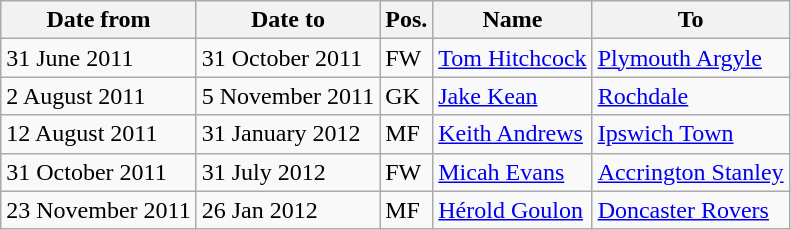<table class="wikitable">
<tr>
<th>Date from</th>
<th>Date to</th>
<th>Pos.</th>
<th>Name</th>
<th>To</th>
</tr>
<tr>
<td>31 June 2011</td>
<td>31 October 2011</td>
<td>FW</td>
<td><a href='#'>Tom Hitchcock</a></td>
<td><a href='#'>Plymouth Argyle</a></td>
</tr>
<tr>
<td>2 August 2011</td>
<td>5 November 2011</td>
<td>GK</td>
<td><a href='#'>Jake Kean</a></td>
<td><a href='#'>Rochdale</a></td>
</tr>
<tr>
<td>12 August 2011</td>
<td>31 January 2012</td>
<td>MF</td>
<td><a href='#'>Keith Andrews</a></td>
<td><a href='#'>Ipswich Town</a></td>
</tr>
<tr>
<td>31 October 2011</td>
<td>31 July 2012</td>
<td>FW</td>
<td><a href='#'>Micah Evans</a></td>
<td><a href='#'>Accrington Stanley</a></td>
</tr>
<tr>
<td>23 November 2011</td>
<td>26 Jan 2012</td>
<td>MF</td>
<td><a href='#'>Hérold Goulon</a></td>
<td><a href='#'>Doncaster Rovers</a></td>
</tr>
</table>
